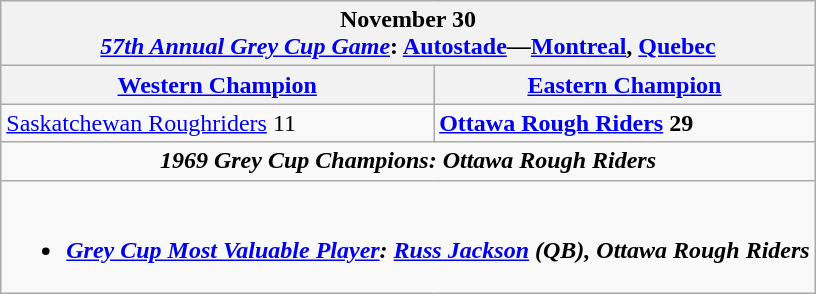<table class="wikitable" valign="top">
<tr>
<th colspan="2">November 30<br><a href='#'><em>57th Annual Grey Cup Game</em></a>: <a href='#'>Autostade</a>—<a href='#'>Montreal</a>, <a href='#'>Quebec</a></th>
</tr>
<tr>
<th><a href='#'>Western Champion</a></th>
<th><a href='#'>Eastern Champion</a></th>
</tr>
<tr>
<td><a href='#'>Saskatchewan Roughriders</a> 11</td>
<td><strong><a href='#'>Ottawa Rough Riders</a> 29</strong></td>
</tr>
<tr>
<td colspan="2" align="center"><strong><em>1969 Grey Cup Champions: Ottawa Rough Riders</em></strong></td>
</tr>
<tr>
<td colspan="2" align="center"><br><ul><li><strong><em><a href='#'>Grey Cup Most Valuable Player</a>: <a href='#'>Russ Jackson</a> (QB), Ottawa Rough Riders</em></strong></li></ul></td>
</tr>
</table>
